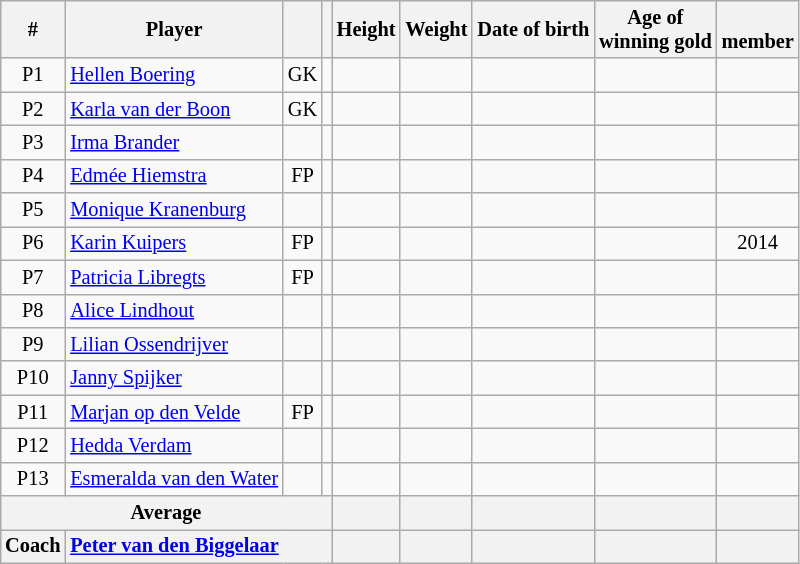<table class="wikitable sortable" style="text-align: center; font-size: 85%; margin-left: 1em;">
<tr>
<th>#</th>
<th>Player</th>
<th></th>
<th></th>
<th>Height</th>
<th>Weight</th>
<th>Date of birth</th>
<th>Age of<br>winning gold</th>
<th><br>member</th>
</tr>
<tr>
<td>P1</td>
<td style="text-align: left;" data-sort-value="Boering, Hellen"><a href='#'>Hellen Boering</a></td>
<td>GK</td>
<td></td>
<td style="text-align: left;"></td>
<td style="text-align: right;"></td>
<td style="text-align: right;"></td>
<td style="text-align: left;"></td>
<td></td>
</tr>
<tr>
<td>P2</td>
<td style="text-align: left;" data-sort-value="van der Boon, Karla"><a href='#'>Karla van der Boon</a></td>
<td>GK</td>
<td></td>
<td style="text-align: left;"></td>
<td style="text-align: right;"></td>
<td style="text-align: right;"></td>
<td style="text-align: left;"></td>
<td></td>
</tr>
<tr>
<td>P3</td>
<td style="text-align: left;" data-sort-value="Brander, Irma"><a href='#'>Irma Brander</a></td>
<td></td>
<td></td>
<td style="text-align: left;"></td>
<td style="text-align: right;"></td>
<td style="text-align: right;"></td>
<td style="text-align: left;"></td>
<td></td>
</tr>
<tr>
<td>P4</td>
<td style="text-align: left;" data-sort-value="Hiemstra, Edmée"><a href='#'>Edmée Hiemstra</a></td>
<td>FP</td>
<td></td>
<td style="text-align: left;"></td>
<td style="text-align: right;"></td>
<td style="text-align: right;"></td>
<td style="text-align: left;"></td>
<td></td>
</tr>
<tr>
<td>P5</td>
<td style="text-align: left;" data-sort-value="Kranenburg, Monique"><a href='#'>Monique Kranenburg</a></td>
<td></td>
<td></td>
<td style="text-align: left;"></td>
<td style="text-align: right;"></td>
<td style="text-align: right;"></td>
<td style="text-align: left;"></td>
<td></td>
</tr>
<tr>
<td>P6</td>
<td style="text-align: left;" data-sort-value="Kuipers, Karin"><a href='#'>Karin Kuipers</a></td>
<td>FP</td>
<td></td>
<td style="text-align: left;"></td>
<td style="text-align: right;"></td>
<td style="text-align: right;"></td>
<td style="text-align: left;"></td>
<td>2014</td>
</tr>
<tr>
<td>P7</td>
<td style="text-align: left;" data-sort-value="Libregts, Patricia"><a href='#'>Patricia Libregts</a></td>
<td>FP</td>
<td></td>
<td style="text-align: left;"></td>
<td style="text-align: right;"></td>
<td style="text-align: right;"></td>
<td style="text-align: left;"></td>
<td></td>
</tr>
<tr>
<td>P8</td>
<td style="text-align: left;" data-sort-value="Lindhout, Alice"><a href='#'>Alice Lindhout</a></td>
<td></td>
<td></td>
<td style="text-align: left;"></td>
<td style="text-align: right;"></td>
<td style="text-align: right;"></td>
<td style="text-align: left;"></td>
<td></td>
</tr>
<tr>
<td>P9</td>
<td style="text-align: left;" data-sort-value="Ossendrijver, Lilian"><a href='#'>Lilian Ossendrijver</a></td>
<td></td>
<td></td>
<td style="text-align: left;"></td>
<td style="text-align: right;"></td>
<td style="text-align: right;"></td>
<td style="text-align: left;"></td>
<td></td>
</tr>
<tr>
<td>P10</td>
<td style="text-align: left;" data-sort-value="Spijker, Janny"><a href='#'>Janny Spijker</a></td>
<td></td>
<td></td>
<td style="text-align: left;"></td>
<td style="text-align: right;"></td>
<td style="text-align: right;"></td>
<td style="text-align: left;"></td>
<td></td>
</tr>
<tr>
<td>P11</td>
<td style="text-align: left;" data-sort-value="op den Velde, Marjan"><a href='#'>Marjan op den Velde</a></td>
<td>FP</td>
<td></td>
<td style="text-align: left;"></td>
<td style="text-align: right;"></td>
<td style="text-align: right;"></td>
<td style="text-align: left;"></td>
<td></td>
</tr>
<tr>
<td>P12</td>
<td style="text-align: left;" data-sort-value="Verdam, Hedda"><a href='#'>Hedda Verdam</a></td>
<td></td>
<td></td>
<td style="text-align: left;"></td>
<td style="text-align: right;"></td>
<td style="text-align: right;"></td>
<td style="text-align: left;"></td>
<td></td>
</tr>
<tr>
<td>P13</td>
<td style="text-align: left;" data-sort-value="van den Water, Esmeralda"><a href='#'>Esmeralda van den Water</a></td>
<td></td>
<td></td>
<td style="text-align: left;"></td>
<td style="text-align: right;"></td>
<td style="text-align: right;"></td>
<td style="text-align: left;"></td>
<td></td>
</tr>
<tr>
<th colspan="4">Average</th>
<th style="text-align: left;"></th>
<th style="text-align: right;"></th>
<th style="text-align: right;"></th>
<th style="text-align: left;"></th>
<th></th>
</tr>
<tr>
<th>Coach</th>
<th colspan="3" style="text-align: left;"><a href='#'>Peter van den Biggelaar</a></th>
<th style="text-align: left;"></th>
<th></th>
<th style="text-align: right;"></th>
<th style="text-align: left;"></th>
<th></th>
</tr>
</table>
